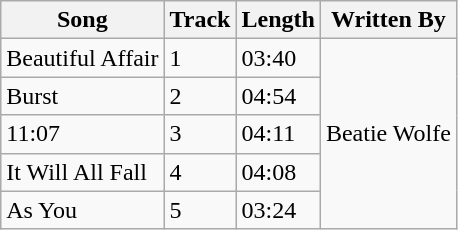<table class="wikitable">
<tr>
<th>Song</th>
<th>Track</th>
<th>Length</th>
<th>Written By</th>
</tr>
<tr>
<td>Beautiful Affair</td>
<td>1</td>
<td>03:40</td>
<td rowspan=5>Beatie Wolfe</td>
</tr>
<tr>
<td>Burst</td>
<td>2</td>
<td>04:54</td>
</tr>
<tr>
<td>11:07</td>
<td>3</td>
<td>04:11</td>
</tr>
<tr>
<td>It Will All Fall</td>
<td>4</td>
<td>04:08</td>
</tr>
<tr>
<td>As You</td>
<td>5</td>
<td>03:24</td>
</tr>
</table>
